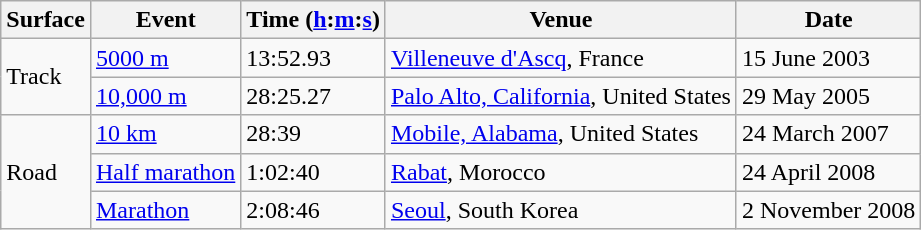<table class="wikitable">
<tr>
<th>Surface</th>
<th>Event</th>
<th>Time (<a href='#'>h</a>:<a href='#'>m</a>:<a href='#'>s</a>)</th>
<th>Venue</th>
<th>Date</th>
</tr>
<tr>
<td rowspan=2>Track</td>
<td><a href='#'>5000 m</a></td>
<td>13:52.93</td>
<td><a href='#'>Villeneuve d'Ascq</a>, France</td>
<td>15 June 2003</td>
</tr>
<tr>
<td><a href='#'>10,000 m</a></td>
<td>28:25.27</td>
<td><a href='#'>Palo Alto, California</a>, United States</td>
<td>29 May 2005</td>
</tr>
<tr>
<td rowspan=3>Road</td>
<td><a href='#'>10 km</a></td>
<td>28:39</td>
<td><a href='#'>Mobile, Alabama</a>, United States</td>
<td>24 March 2007</td>
</tr>
<tr>
<td><a href='#'>Half marathon</a></td>
<td>1:02:40</td>
<td><a href='#'>Rabat</a>, Morocco</td>
<td>24 April 2008</td>
</tr>
<tr>
<td><a href='#'>Marathon</a></td>
<td>2:08:46</td>
<td><a href='#'>Seoul</a>, South Korea</td>
<td>2 November 2008</td>
</tr>
</table>
